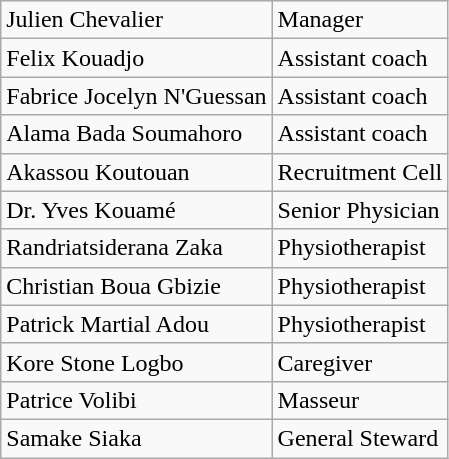<table class="wikitable">
<tr>
<td> Julien Chevalier</td>
<td>Manager</td>
</tr>
<tr>
<td> Felix Kouadjo</td>
<td>Assistant coach</td>
</tr>
<tr>
<td> Fabrice Jocelyn N'Guessan</td>
<td>Assistant coach</td>
</tr>
<tr>
<td> Alama Bada Soumahoro</td>
<td>Assistant coach</td>
</tr>
<tr>
<td> Akassou Koutouan</td>
<td>Recruitment Cell</td>
</tr>
<tr>
<td> Dr. Yves Kouamé</td>
<td>Senior Physician</td>
</tr>
<tr>
<td> Randriatsiderana Zaka</td>
<td>Physiotherapist</td>
</tr>
<tr>
<td> Christian Boua Gbizie</td>
<td>Physiotherapist</td>
</tr>
<tr>
<td> Patrick Martial Adou</td>
<td>Physiotherapist</td>
</tr>
<tr>
<td> Kore Stone Logbo</td>
<td>Caregiver</td>
</tr>
<tr>
<td> Patrice Volibi</td>
<td>Masseur</td>
</tr>
<tr>
<td> Samake Siaka</td>
<td>General Steward</td>
</tr>
</table>
